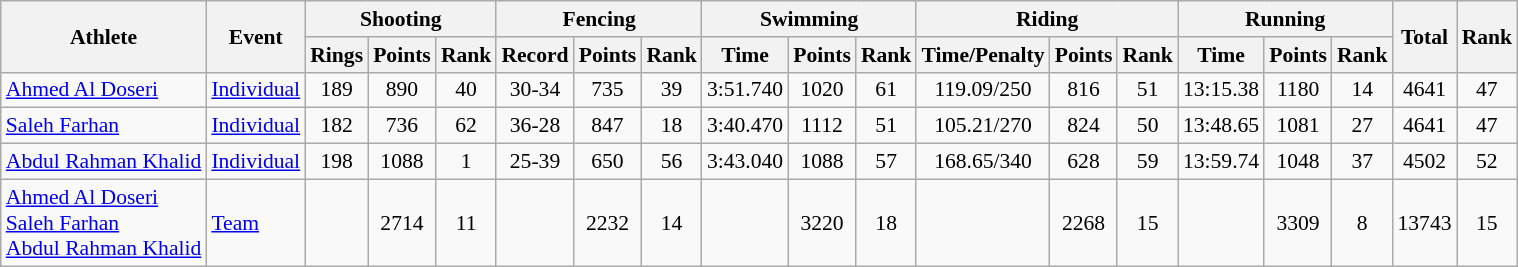<table class=wikitable style="font-size:90%">
<tr>
<th rowspan="2">Athlete</th>
<th rowspan="2">Event</th>
<th colspan="3">Shooting</th>
<th colspan="3">Fencing</th>
<th colspan="3">Swimming</th>
<th colspan="3">Riding</th>
<th colspan="3">Running</th>
<th rowspan="2">Total</th>
<th rowspan="2">Rank</th>
</tr>
<tr>
<th>Rings</th>
<th>Points</th>
<th>Rank</th>
<th>Record</th>
<th>Points</th>
<th>Rank</th>
<th>Time</th>
<th>Points</th>
<th>Rank</th>
<th>Time/Penalty</th>
<th>Points</th>
<th>Rank</th>
<th>Time</th>
<th>Points</th>
<th>Rank</th>
</tr>
<tr>
<td><a href='#'>Ahmed Al Doseri</a></td>
<td><a href='#'>Individual</a></td>
<td align="center">189</td>
<td align="center">890</td>
<td align="center">40</td>
<td align="center">30-34</td>
<td align="center">735</td>
<td align="center">39</td>
<td align="center">3:51.740</td>
<td align="center">1020</td>
<td align="center">61</td>
<td align="center">119.09/250</td>
<td align="center">816</td>
<td align="center">51</td>
<td align="center">13:15.38</td>
<td align="center">1180</td>
<td align="center">14</td>
<td align="center">4641</td>
<td align="center">47</td>
</tr>
<tr>
<td><a href='#'>Saleh Farhan</a></td>
<td><a href='#'>Individual</a></td>
<td align="center">182</td>
<td align="center">736</td>
<td align="center">62</td>
<td align="center">36-28</td>
<td align="center">847</td>
<td align="center">18</td>
<td align="center">3:40.470</td>
<td align="center">1112</td>
<td align="center">51</td>
<td align="center">105.21/270</td>
<td align="center">824</td>
<td align="center">50</td>
<td align="center">13:48.65</td>
<td align="center">1081</td>
<td align="center">27</td>
<td align="center">4641</td>
<td align="center">47</td>
</tr>
<tr>
<td><a href='#'>Abdul Rahman Khalid</a></td>
<td><a href='#'>Individual</a></td>
<td align="center">198</td>
<td align="center">1088</td>
<td align="center">1</td>
<td align="center">25-39</td>
<td align="center">650</td>
<td align="center">56</td>
<td align="center">3:43.040</td>
<td align="center">1088</td>
<td align="center">57</td>
<td align="center">168.65/340</td>
<td align="center">628</td>
<td align="center">59</td>
<td align="center">13:59.74</td>
<td align="center">1048</td>
<td align="center">37</td>
<td align="center">4502</td>
<td align="center">52</td>
</tr>
<tr>
<td><a href='#'>Ahmed Al Doseri</a><br><a href='#'>Saleh Farhan</a><br><a href='#'>Abdul Rahman Khalid</a></td>
<td><a href='#'>Team</a></td>
<td align="center"></td>
<td align="center">2714</td>
<td align="center">11</td>
<td align="center"></td>
<td align="center">2232</td>
<td align="center">14</td>
<td align="center"></td>
<td align="center">3220</td>
<td align="center">18</td>
<td align="center"></td>
<td align="center">2268</td>
<td align="center">15</td>
<td align="center"></td>
<td align="center">3309</td>
<td align="center">8</td>
<td align="center">13743</td>
<td align="center">15</td>
</tr>
</table>
